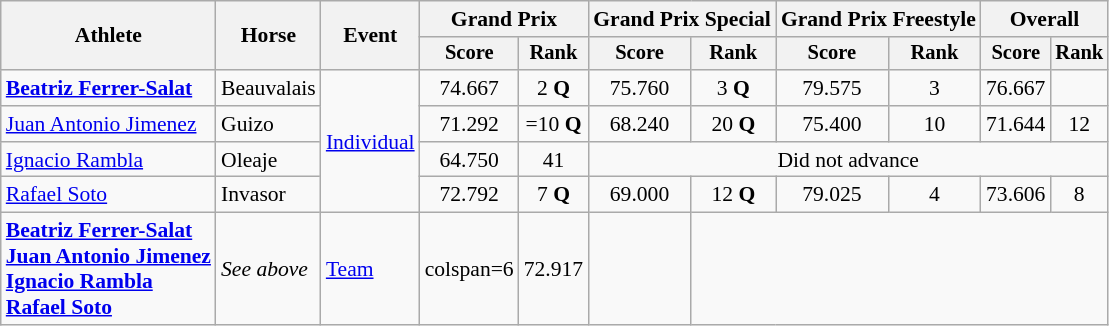<table class=wikitable style="font-size:90%">
<tr>
<th rowspan="2">Athlete</th>
<th rowspan="2">Horse</th>
<th rowspan="2">Event</th>
<th colspan="2">Grand Prix</th>
<th colspan="2">Grand Prix Special</th>
<th colspan="2">Grand Prix Freestyle</th>
<th colspan="2">Overall</th>
</tr>
<tr style="font-size:95%">
<th>Score</th>
<th>Rank</th>
<th>Score</th>
<th>Rank</th>
<th>Score</th>
<th>Rank</th>
<th>Score</th>
<th>Rank</th>
</tr>
<tr align=center>
<td align=left><strong><a href='#'>Beatriz Ferrer-Salat</a></strong></td>
<td align=left>Beauvalais</td>
<td align=left rowspan=4><a href='#'>Individual</a></td>
<td>74.667</td>
<td>2 <strong>Q</strong></td>
<td>75.760</td>
<td>3 <strong>Q</strong></td>
<td>79.575</td>
<td>3</td>
<td>76.667</td>
<td></td>
</tr>
<tr align=center>
<td align=left><a href='#'>Juan Antonio Jimenez</a></td>
<td align=left>Guizo</td>
<td>71.292</td>
<td>=10 <strong>Q</strong></td>
<td>68.240</td>
<td>20 <strong>Q</strong></td>
<td>75.400</td>
<td>10</td>
<td>71.644</td>
<td>12</td>
</tr>
<tr align=center>
<td align=left><a href='#'>Ignacio Rambla</a></td>
<td align=left>Oleaje</td>
<td>64.750</td>
<td>41</td>
<td colspan=6>Did not advance</td>
</tr>
<tr align=center>
<td align=left><a href='#'>Rafael Soto</a></td>
<td align=left>Invasor</td>
<td>72.792</td>
<td>7 <strong>Q</strong></td>
<td>69.000</td>
<td>12 <strong>Q</strong></td>
<td>79.025</td>
<td>4</td>
<td>73.606</td>
<td>8</td>
</tr>
<tr align=center>
<td align=left><strong><a href='#'>Beatriz Ferrer-Salat</a><br><a href='#'>Juan Antonio Jimenez</a><br><a href='#'>Ignacio Rambla</a><br><a href='#'>Rafael Soto</a></strong></td>
<td align=left><em>See above</em></td>
<td align=left><a href='#'>Team</a></td>
<td>colspan=6 </td>
<td>72.917</td>
<td></td>
</tr>
</table>
